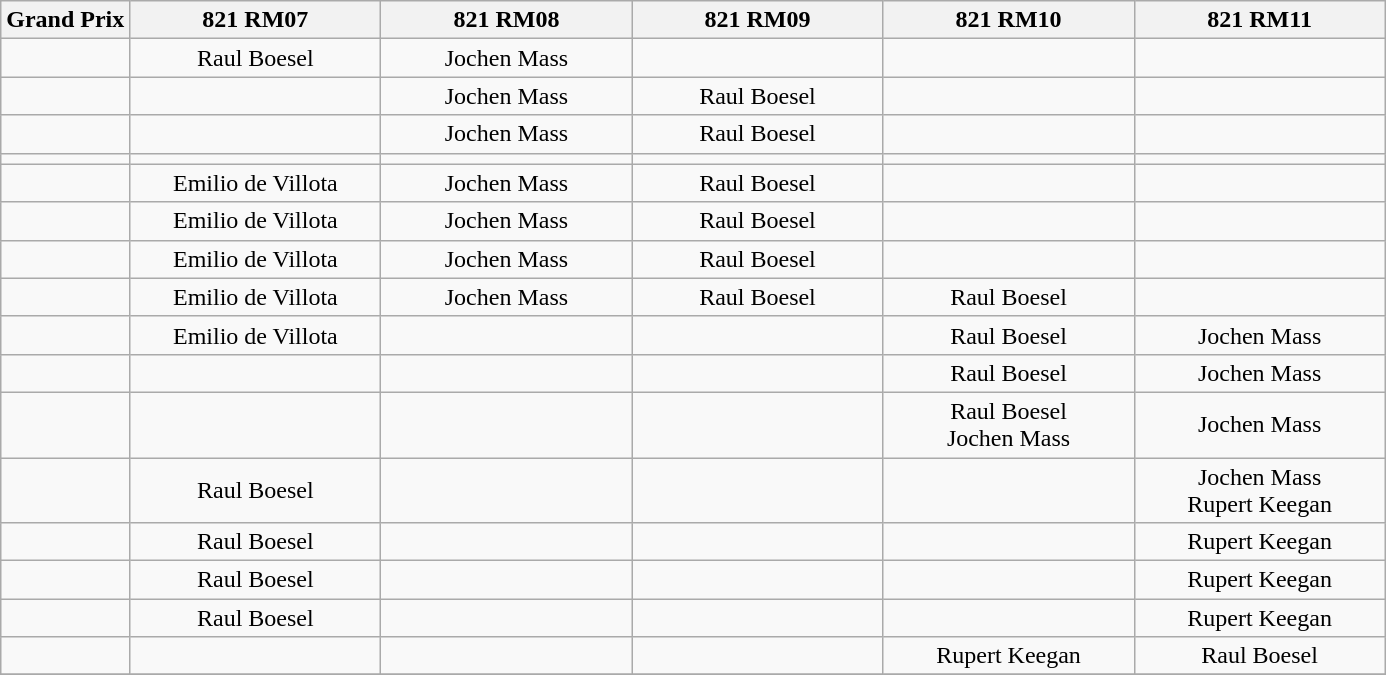<table class="wikitable" style="text-align:center">
<tr class="hintergrundfarbe5">
<th>Grand Prix</th>
<th style="width:10em">821 RM07</th>
<th style="width:10em">821 RM08</th>
<th style="width:10em">821 RM09</th>
<th style="width:10em">821 RM10</th>
<th style="width:10em">821 RM11</th>
</tr>
<tr>
<td align="left"></td>
<td>Raul Boesel</td>
<td>Jochen Mass</td>
<td></td>
<td></td>
<td></td>
</tr>
<tr>
<td align="left"></td>
<td></td>
<td>Jochen Mass</td>
<td>Raul Boesel</td>
<td></td>
<td></td>
</tr>
<tr>
<td align="left"></td>
<td></td>
<td>Jochen Mass</td>
<td>Raul Boesel</td>
<td></td>
<td></td>
</tr>
<tr>
<td align="left"></td>
<td></td>
<td></td>
<td></td>
<td></td>
<td></td>
</tr>
<tr>
<td align="left"></td>
<td>Emilio de Villota</td>
<td>Jochen Mass</td>
<td>Raul Boesel</td>
<td></td>
<td></td>
</tr>
<tr>
<td align="left"></td>
<td>Emilio de Villota</td>
<td>Jochen Mass</td>
<td>Raul Boesel</td>
<td></td>
<td></td>
</tr>
<tr>
<td align="left"></td>
<td>Emilio de Villota</td>
<td>Jochen Mass</td>
<td>Raul Boesel</td>
<td></td>
<td></td>
</tr>
<tr>
<td align="left"></td>
<td>Emilio de Villota</td>
<td>Jochen Mass</td>
<td>Raul Boesel</td>
<td>Raul Boesel</td>
<td></td>
</tr>
<tr>
<td align="left"></td>
<td>Emilio de Villota</td>
<td></td>
<td></td>
<td>Raul Boesel</td>
<td>Jochen Mass</td>
</tr>
<tr>
<td align="left"></td>
<td></td>
<td></td>
<td></td>
<td>Raul Boesel</td>
<td>Jochen Mass</td>
</tr>
<tr>
<td align="left"></td>
<td></td>
<td></td>
<td></td>
<td>Raul Boesel <br> Jochen Mass</td>
<td>Jochen Mass</td>
</tr>
<tr>
<td align="left"></td>
<td>Raul Boesel</td>
<td></td>
<td></td>
<td></td>
<td>Jochen Mass <br> Rupert Keegan</td>
</tr>
<tr>
<td align="left"></td>
<td>Raul Boesel</td>
<td></td>
<td></td>
<td></td>
<td>Rupert Keegan</td>
</tr>
<tr>
<td align="left"></td>
<td>Raul Boesel</td>
<td></td>
<td></td>
<td></td>
<td>Rupert Keegan</td>
</tr>
<tr>
<td align="left"></td>
<td>Raul Boesel</td>
<td></td>
<td></td>
<td></td>
<td>Rupert Keegan</td>
</tr>
<tr>
<td align="left"></td>
<td></td>
<td></td>
<td></td>
<td>Rupert Keegan</td>
<td>Raul Boesel</td>
</tr>
<tr>
</tr>
</table>
